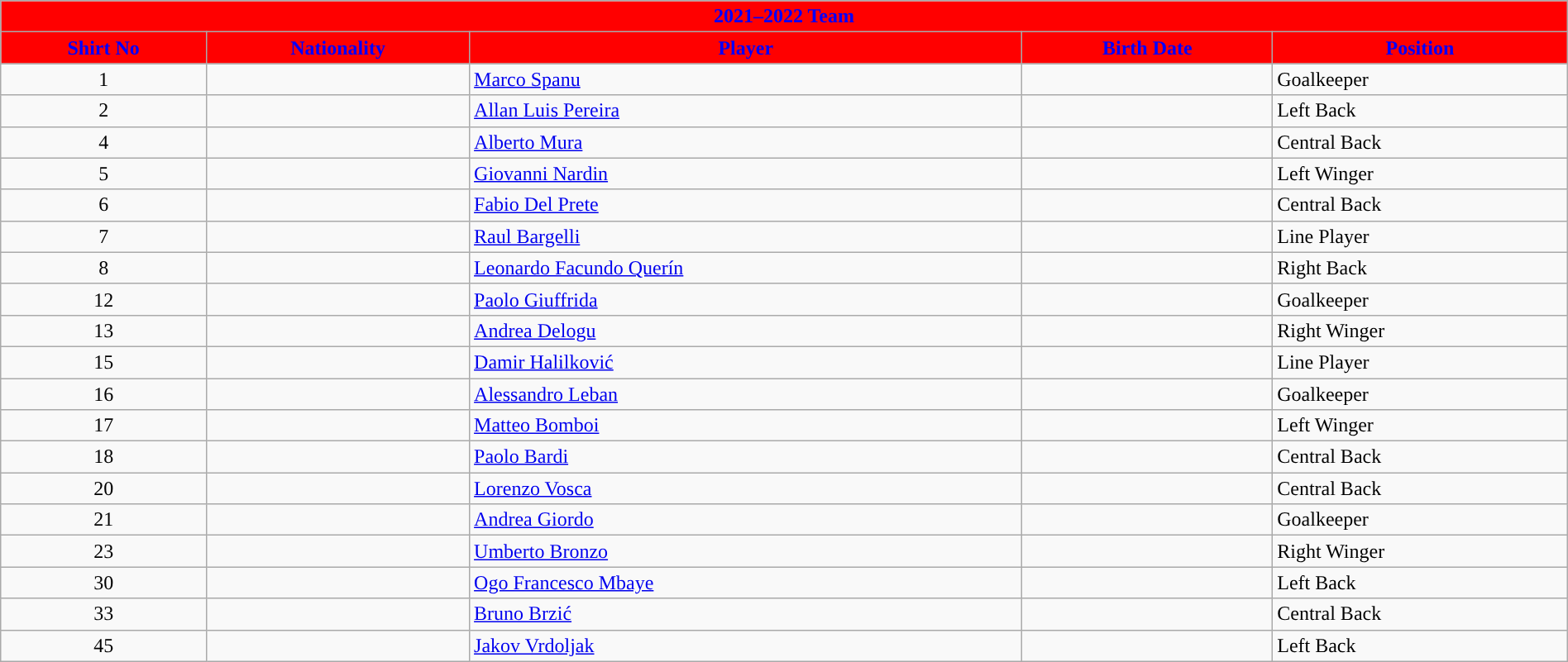<table class="wikitable collapsible collapsed" style="width:100%">
<tr>
<th colspan=5 style="background-color:red;color:blue;text-align:center;"><strong>2021–2022 Team</strong></th>
</tr>
<tr>
<th style="color:blue; background:red">Shirt No</th>
<th style="color:blue; background:red">Nationality</th>
<th style="color:blue; background:red">Player</th>
<th style="color:blue; background:red">Birth Date</th>
<th style="color:blue; background:red">Position</th>
</tr>
<tr>
<td align=center>1</td>
<td></td>
<td><a href='#'>Marco Spanu</a></td>
<td></td>
<td>Goalkeeper</td>
</tr>
<tr>
<td align=center>2</td>
<td></td>
<td><a href='#'>Allan Luis Pereira</a></td>
<td></td>
<td>Left Back</td>
</tr>
<tr>
<td align=center>4</td>
<td></td>
<td><a href='#'>Alberto Mura</a></td>
<td></td>
<td>Central Back</td>
</tr>
<tr>
<td align=center>5</td>
<td></td>
<td><a href='#'>Giovanni Nardin</a></td>
<td></td>
<td>Left Winger</td>
</tr>
<tr>
<td align=center>6</td>
<td></td>
<td><a href='#'>Fabio Del Prete</a></td>
<td></td>
<td>Central Back</td>
</tr>
<tr>
<td align=center>7</td>
<td></td>
<td><a href='#'>Raul Bargelli</a></td>
<td></td>
<td>Line Player</td>
</tr>
<tr>
<td align=center>8</td>
<td></td>
<td><a href='#'>Leonardo Facundo Querín</a></td>
<td></td>
<td>Right Back</td>
</tr>
<tr>
<td align=center>12</td>
<td></td>
<td><a href='#'>Paolo Giuffrida</a></td>
<td></td>
<td>Goalkeeper</td>
</tr>
<tr>
<td align=center>13</td>
<td></td>
<td><a href='#'>Andrea Delogu</a></td>
<td></td>
<td>Right Winger</td>
</tr>
<tr>
<td align=center>15</td>
<td></td>
<td><a href='#'>Damir Halilković</a></td>
<td></td>
<td>Line Player</td>
</tr>
<tr>
<td align=center>16</td>
<td></td>
<td><a href='#'>Alessandro Leban</a></td>
<td></td>
<td>Goalkeeper</td>
</tr>
<tr>
<td align=center>17</td>
<td></td>
<td><a href='#'>Matteo Bomboi</a></td>
<td></td>
<td>Left Winger</td>
</tr>
<tr>
<td align=center>18</td>
<td></td>
<td><a href='#'>Paolo Bardi</a></td>
<td></td>
<td>Central Back</td>
</tr>
<tr>
<td align=center>20</td>
<td></td>
<td><a href='#'>Lorenzo Vosca</a></td>
<td></td>
<td>Central Back</td>
</tr>
<tr>
<td align=center>21</td>
<td></td>
<td><a href='#'>Andrea Giordo</a></td>
<td></td>
<td>Goalkeeper</td>
</tr>
<tr>
<td align=center>23</td>
<td></td>
<td><a href='#'>Umberto Bronzo</a></td>
<td></td>
<td>Right Winger</td>
</tr>
<tr>
<td align=center>30</td>
<td></td>
<td><a href='#'>Ogo Francesco Mbaye</a></td>
<td></td>
<td>Left Back</td>
</tr>
<tr>
<td align=center>33</td>
<td></td>
<td><a href='#'>Bruno Brzić</a></td>
<td></td>
<td>Central Back</td>
</tr>
<tr>
<td align=center>45</td>
<td></td>
<td><a href='#'>Jakov Vrdoljak</a></td>
<td></td>
<td>Left Back</td>
</tr>
</table>
